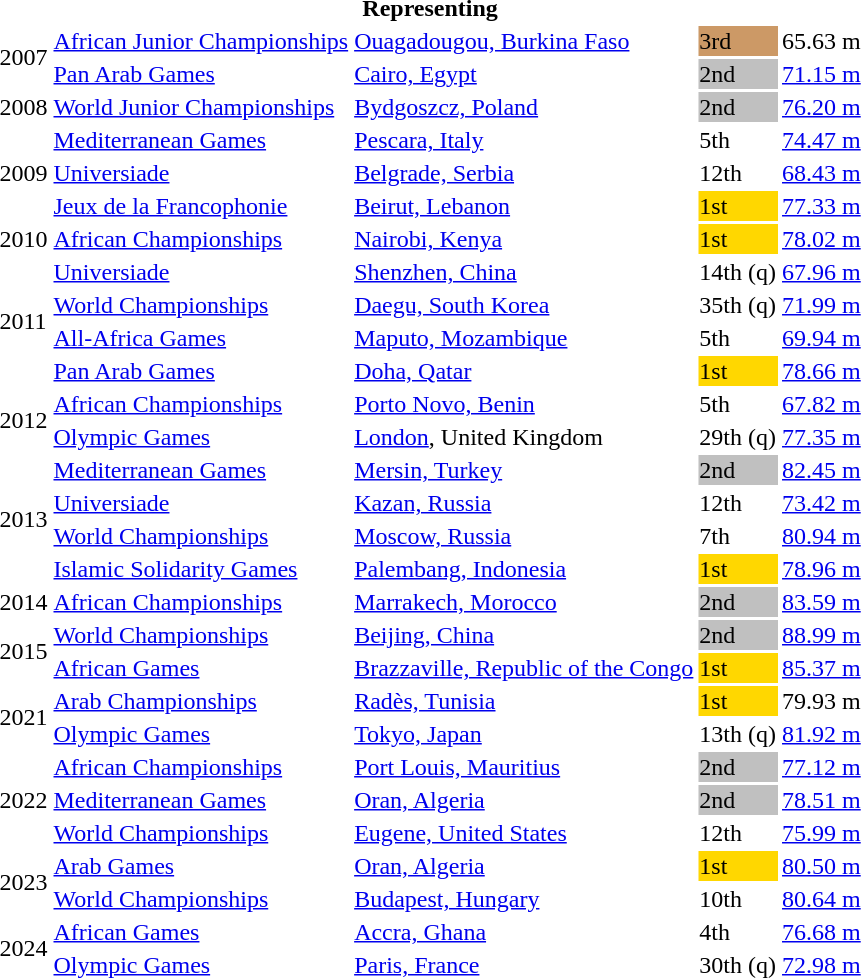<table>
<tr>
<th colspan="5">Representing </th>
</tr>
<tr>
<td rowspan=2>2007</td>
<td><a href='#'>African Junior Championships</a></td>
<td><a href='#'>Ouagadougou, Burkina Faso</a></td>
<td bgcolor="cc9966">3rd</td>
<td>65.63 m</td>
</tr>
<tr>
<td><a href='#'>Pan Arab Games</a></td>
<td><a href='#'>Cairo, Egypt</a></td>
<td bgcolor="silver">2nd</td>
<td><a href='#'>71.15 m</a></td>
</tr>
<tr>
<td>2008</td>
<td><a href='#'>World Junior Championships</a></td>
<td><a href='#'>Bydgoszcz, Poland</a></td>
<td bgcolor="silver">2nd</td>
<td><a href='#'>76.20 m</a></td>
</tr>
<tr>
<td rowspan=3>2009</td>
<td><a href='#'>Mediterranean Games</a></td>
<td><a href='#'>Pescara, Italy</a></td>
<td>5th</td>
<td><a href='#'>74.47 m</a></td>
</tr>
<tr>
<td><a href='#'>Universiade</a></td>
<td><a href='#'>Belgrade, Serbia</a></td>
<td>12th</td>
<td><a href='#'>68.43 m</a></td>
</tr>
<tr>
<td><a href='#'>Jeux de la Francophonie</a></td>
<td><a href='#'>Beirut, Lebanon</a></td>
<td bgcolor="gold">1st</td>
<td><a href='#'>77.33 m</a></td>
</tr>
<tr>
<td>2010</td>
<td><a href='#'>African Championships</a></td>
<td><a href='#'>Nairobi, Kenya</a></td>
<td bgcolor="gold">1st</td>
<td><a href='#'>78.02 m</a></td>
</tr>
<tr>
<td rowspan=4>2011</td>
<td><a href='#'>Universiade</a></td>
<td><a href='#'>Shenzhen, China</a></td>
<td>14th (q)</td>
<td><a href='#'>67.96 m</a></td>
</tr>
<tr>
<td><a href='#'>World Championships</a></td>
<td><a href='#'>Daegu, South Korea</a></td>
<td>35th (q)</td>
<td><a href='#'>71.99 m</a></td>
</tr>
<tr>
<td><a href='#'>All-Africa Games</a></td>
<td><a href='#'>Maputo, Mozambique</a></td>
<td>5th</td>
<td><a href='#'>69.94 m</a></td>
</tr>
<tr>
<td><a href='#'>Pan Arab Games</a></td>
<td><a href='#'>Doha, Qatar</a></td>
<td bgcolor="gold">1st</td>
<td><a href='#'>78.66 m</a></td>
</tr>
<tr>
<td rowspan=2>2012</td>
<td><a href='#'>African Championships</a></td>
<td><a href='#'>Porto Novo, Benin</a></td>
<td>5th</td>
<td><a href='#'>67.82 m</a></td>
</tr>
<tr>
<td><a href='#'>Olympic Games</a></td>
<td><a href='#'>London</a>, United Kingdom</td>
<td>29th (q)</td>
<td><a href='#'>77.35 m</a></td>
</tr>
<tr>
<td rowspan=4>2013</td>
<td><a href='#'>Mediterranean Games</a></td>
<td><a href='#'>Mersin, Turkey</a></td>
<td bgcolor=silver>2nd</td>
<td><a href='#'>82.45 m</a></td>
</tr>
<tr>
<td><a href='#'>Universiade</a></td>
<td><a href='#'>Kazan, Russia</a></td>
<td>12th</td>
<td><a href='#'>73.42 m</a></td>
</tr>
<tr>
<td><a href='#'>World Championships</a></td>
<td><a href='#'>Moscow, Russia</a></td>
<td>7th</td>
<td><a href='#'>80.94 m</a></td>
</tr>
<tr>
<td><a href='#'>Islamic Solidarity Games</a></td>
<td><a href='#'>Palembang, Indonesia</a></td>
<td bgcolor=gold>1st</td>
<td><a href='#'>78.96 m</a></td>
</tr>
<tr>
<td>2014</td>
<td><a href='#'>African Championships</a></td>
<td><a href='#'>Marrakech, Morocco</a></td>
<td bgcolor=silver>2nd</td>
<td><a href='#'>83.59 m</a></td>
</tr>
<tr>
<td rowspan=2>2015</td>
<td><a href='#'>World Championships</a></td>
<td><a href='#'>Beijing, China</a></td>
<td bgcolor=silver>2nd</td>
<td><a href='#'>88.99 m</a></td>
</tr>
<tr>
<td><a href='#'>African Games</a></td>
<td><a href='#'>Brazzaville, Republic of the Congo</a></td>
<td bgcolor=gold>1st</td>
<td><a href='#'>85.37 m</a></td>
</tr>
<tr>
<td rowspan=2>2021</td>
<td><a href='#'>Arab Championships</a></td>
<td><a href='#'>Radès, Tunisia</a></td>
<td bgcolor=gold>1st</td>
<td>79.93 m</td>
</tr>
<tr>
<td><a href='#'>Olympic Games</a></td>
<td><a href='#'>Tokyo, Japan</a></td>
<td>13th (q)</td>
<td><a href='#'>81.92 m</a></td>
</tr>
<tr>
<td rowspan=3>2022</td>
<td><a href='#'>African Championships</a></td>
<td><a href='#'>Port Louis, Mauritius</a></td>
<td bgcolor=silver>2nd</td>
<td><a href='#'>77.12 m</a></td>
</tr>
<tr>
<td><a href='#'>Mediterranean Games</a></td>
<td><a href='#'>Oran, Algeria</a></td>
<td bgcolor=silver>2nd</td>
<td><a href='#'>78.51 m</a></td>
</tr>
<tr>
<td><a href='#'>World Championships</a></td>
<td><a href='#'>Eugene, United States</a></td>
<td>12th</td>
<td><a href='#'>75.99 m</a></td>
</tr>
<tr>
<td rowspan=2>2023</td>
<td><a href='#'>Arab Games</a></td>
<td><a href='#'>Oran, Algeria</a></td>
<td bgcolor=gold>1st</td>
<td><a href='#'>80.50 m</a></td>
</tr>
<tr>
<td><a href='#'>World Championships</a></td>
<td><a href='#'>Budapest, Hungary</a></td>
<td>10th</td>
<td><a href='#'>80.64 m</a></td>
</tr>
<tr>
<td rowspan=2>2024</td>
<td><a href='#'>African Games</a></td>
<td><a href='#'>Accra, Ghana</a></td>
<td>4th</td>
<td><a href='#'>76.68 m</a></td>
</tr>
<tr>
<td><a href='#'>Olympic Games</a></td>
<td><a href='#'>Paris, France</a></td>
<td>30th (q)</td>
<td><a href='#'>72.98 m</a></td>
</tr>
</table>
